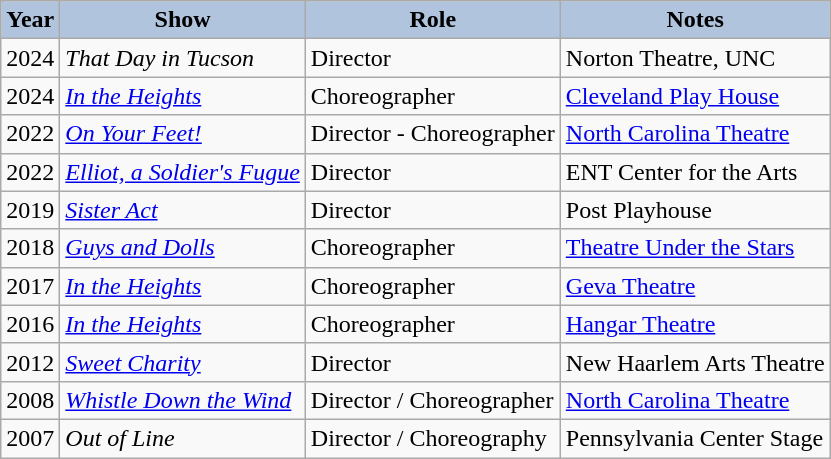<table class="wikitable" style="font-size:90%width:60%;">
<tr style="text-align:center;">
<th style="background:#B0C4DE;">Year</th>
<th style="background:#B0C4DE;">Show</th>
<th style="background:#B0C4DE;">Role</th>
<th style="background:#B0C4DE;">Notes</th>
</tr>
<tr>
<td style="text-align:center;">2024</td>
<td><em>That Day in Tucson</em></td>
<td>Director</td>
<td>Norton Theatre, UNC</td>
</tr>
<tr>
<td style="text-align:center;">2024</td>
<td><em><a href='#'>In the Heights</a></em></td>
<td>Choreographer</td>
<td><a href='#'>Cleveland Play House</a></td>
</tr>
<tr>
<td style="text-align:center;">2022</td>
<td><em><a href='#'>On Your Feet!</a></em></td>
<td>Director - Choreographer</td>
<td><a href='#'>North Carolina Theatre</a></td>
</tr>
<tr>
<td style="text-align:center;">2022</td>
<td><em><a href='#'>Elliot, a Soldier's Fugue</a></em></td>
<td>Director</td>
<td>ENT Center for the Arts</td>
</tr>
<tr>
<td style="text-align:center;">2019</td>
<td><em><a href='#'>Sister Act</a></em></td>
<td>Director</td>
<td>Post Playhouse</td>
</tr>
<tr>
<td style="text-align:center;">2018</td>
<td><em><a href='#'>Guys and Dolls</a></em></td>
<td>Choreographer</td>
<td><a href='#'>Theatre Under the Stars</a></td>
</tr>
<tr>
<td style="text-align:center;">2017</td>
<td><em><a href='#'>In the Heights</a></em></td>
<td>Choreographer</td>
<td><a href='#'>Geva Theatre</a></td>
</tr>
<tr>
<td style="text-align:center;">2016</td>
<td><em><a href='#'>In the Heights</a></em></td>
<td>Choreographer</td>
<td><a href='#'>Hangar Theatre</a></td>
</tr>
<tr>
<td style="text-align:center;">2012</td>
<td><em><a href='#'>Sweet Charity</a></em></td>
<td>Director</td>
<td>New Haarlem Arts Theatre</td>
</tr>
<tr>
<td style="text-align:center;">2008</td>
<td><a href='#'><em>Whistle Down the Wind</em></a></td>
<td>Director / Choreographer</td>
<td><a href='#'>North Carolina Theatre</a></td>
</tr>
<tr>
<td style="text-align:center;">2007</td>
<td><em>Out of Line</em></td>
<td>Director / Choreography</td>
<td>Pennsylvania Center Stage</td>
</tr>
</table>
